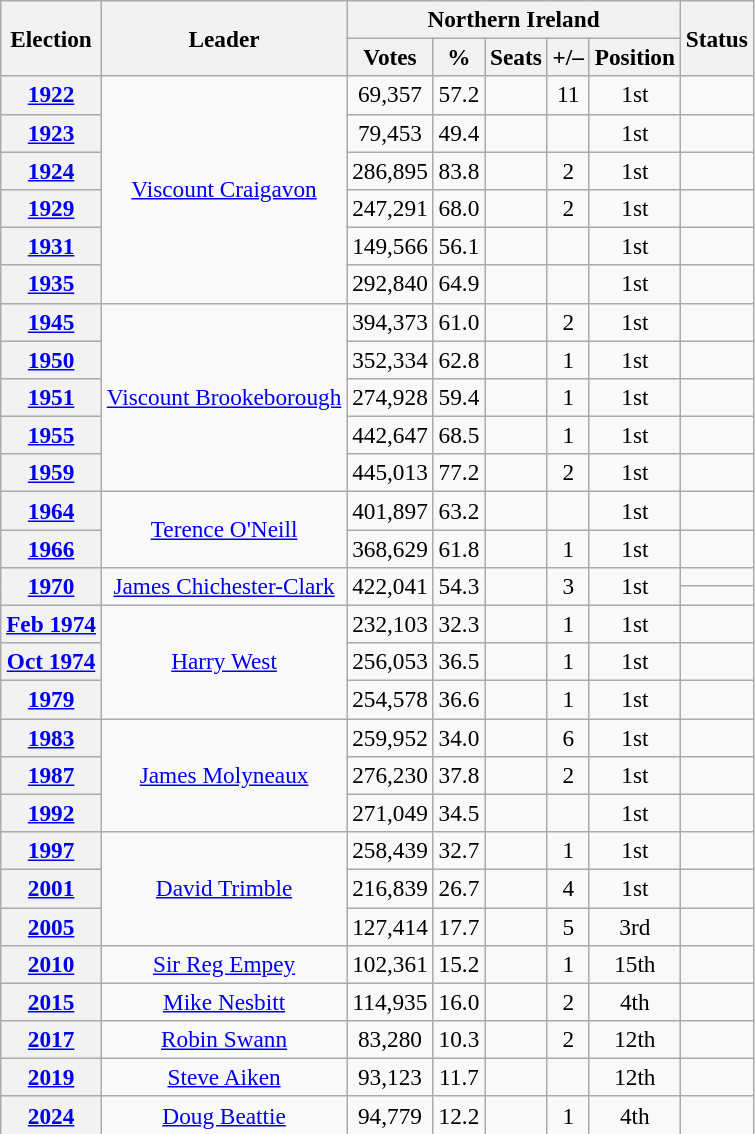<table class="wikitable" style="font-size:97%; text-align:center;">
<tr>
<th rowspan=2>Election</th>
<th rowspan=2>Leader</th>
<th colspan=5>Northern Ireland</th>
<th rowspan=2>Status</th>
</tr>
<tr>
<th>Votes</th>
<th>%</th>
<th>Seats</th>
<th>+/–</th>
<th>Position</th>
</tr>
<tr>
<th><a href='#'>1922</a></th>
<td rowspan="6"><a href='#'>Viscount Craigavon</a></td>
<td>69,357</td>
<td>57.2</td>
<td></td>
<td> 11</td>
<td> 1st</td>
<td></td>
</tr>
<tr>
<th><a href='#'>1923</a></th>
<td>79,453</td>
<td>49.4</td>
<td></td>
<td></td>
<td> 1st</td>
<td></td>
</tr>
<tr>
<th><a href='#'>1924</a></th>
<td>286,895</td>
<td>83.8</td>
<td></td>
<td> 2</td>
<td> 1st</td>
<td></td>
</tr>
<tr>
<th><a href='#'>1929</a></th>
<td>247,291</td>
<td>68.0</td>
<td></td>
<td> 2</td>
<td> 1st</td>
<td></td>
</tr>
<tr>
<th><a href='#'>1931</a></th>
<td>149,566</td>
<td>56.1</td>
<td></td>
<td></td>
<td> 1st</td>
<td></td>
</tr>
<tr>
<th><a href='#'>1935</a></th>
<td>292,840</td>
<td>64.9</td>
<td></td>
<td></td>
<td> 1st</td>
<td></td>
</tr>
<tr>
<th><a href='#'>1945</a></th>
<td rowspan="5"><a href='#'>Viscount Brookeborough</a></td>
<td>394,373</td>
<td>61.0</td>
<td></td>
<td> 2</td>
<td> 1st</td>
<td></td>
</tr>
<tr>
<th><a href='#'>1950</a></th>
<td>352,334</td>
<td>62.8</td>
<td></td>
<td> 1</td>
<td> 1st</td>
<td></td>
</tr>
<tr>
<th><a href='#'>1951</a></th>
<td>274,928</td>
<td>59.4</td>
<td></td>
<td> 1</td>
<td> 1st</td>
<td></td>
</tr>
<tr>
<th><a href='#'>1955</a></th>
<td>442,647</td>
<td>68.5</td>
<td></td>
<td> 1</td>
<td> 1st</td>
<td></td>
</tr>
<tr>
<th><a href='#'>1959</a></th>
<td>445,013</td>
<td>77.2</td>
<td></td>
<td> 2</td>
<td> 1st</td>
<td></td>
</tr>
<tr>
<th><a href='#'>1964</a></th>
<td rowspan="2"><a href='#'>Terence O'Neill</a></td>
<td>401,897</td>
<td>63.2</td>
<td></td>
<td></td>
<td> 1st</td>
<td></td>
</tr>
<tr>
<th><a href='#'>1966</a></th>
<td>368,629</td>
<td>61.8</td>
<td></td>
<td> 1</td>
<td> 1st</td>
<td></td>
</tr>
<tr>
<th rowspan="2"><a href='#'>1970</a></th>
<td rowspan="2"><a href='#'>James Chichester-Clark</a></td>
<td rowspan="2">422,041</td>
<td rowspan="2">54.3</td>
<td rowspan="2"></td>
<td rowspan="2"> 3</td>
<td rowspan="2"> 1st</td>
<td></td>
</tr>
<tr>
<td></td>
</tr>
<tr>
<th><a href='#'>Feb 1974</a></th>
<td rowspan="3"><a href='#'>Harry West</a></td>
<td>232,103</td>
<td>32.3</td>
<td></td>
<td> 1</td>
<td> 1st</td>
<td></td>
</tr>
<tr>
<th><a href='#'>Oct 1974</a></th>
<td>256,053</td>
<td>36.5</td>
<td></td>
<td> 1</td>
<td> 1st</td>
<td></td>
</tr>
<tr>
<th><a href='#'>1979</a></th>
<td>254,578</td>
<td>36.6</td>
<td></td>
<td> 1</td>
<td> 1st</td>
<td></td>
</tr>
<tr>
<th><a href='#'>1983</a></th>
<td rowspan="3"><a href='#'>James Molyneaux</a></td>
<td>259,952</td>
<td>34.0</td>
<td></td>
<td> 6</td>
<td> 1st</td>
<td></td>
</tr>
<tr>
<th><a href='#'>1987</a></th>
<td>276,230</td>
<td>37.8</td>
<td></td>
<td> 2</td>
<td> 1st</td>
<td></td>
</tr>
<tr>
<th><a href='#'>1992</a></th>
<td>271,049</td>
<td>34.5</td>
<td></td>
<td></td>
<td> 1st</td>
<td></td>
</tr>
<tr>
<th><a href='#'>1997</a></th>
<td rowspan="3"><a href='#'>David Trimble</a></td>
<td>258,439</td>
<td>32.7</td>
<td></td>
<td> 1</td>
<td> 1st</td>
<td></td>
</tr>
<tr>
<th><a href='#'>2001</a></th>
<td>216,839</td>
<td>26.7</td>
<td></td>
<td> 4</td>
<td> 1st</td>
<td></td>
</tr>
<tr>
<th><a href='#'>2005</a></th>
<td>127,414</td>
<td>17.7</td>
<td></td>
<td> 5</td>
<td>3rd</td>
<td></td>
</tr>
<tr>
<th><a href='#'>2010</a></th>
<td><a href='#'>Sir Reg Empey</a></td>
<td>102,361</td>
<td>15.2</td>
<td></td>
<td> 1</td>
<td> 15th</td>
<td></td>
</tr>
<tr>
<th><a href='#'>2015</a></th>
<td><a href='#'>Mike Nesbitt</a></td>
<td>114,935</td>
<td>16.0</td>
<td></td>
<td> 2</td>
<td> 4th</td>
<td></td>
</tr>
<tr>
<th><a href='#'>2017</a></th>
<td><a href='#'>Robin Swann</a></td>
<td>83,280</td>
<td>10.3</td>
<td></td>
<td> 2</td>
<td> 12th</td>
<td></td>
</tr>
<tr>
<th><a href='#'>2019</a></th>
<td><a href='#'>Steve Aiken</a></td>
<td>93,123</td>
<td>11.7</td>
<td></td>
<td></td>
<td> 12th</td>
<td></td>
</tr>
<tr>
<th><a href='#'>2024</a></th>
<td><a href='#'>Doug Beattie</a></td>
<td>94,779</td>
<td>12.2</td>
<td></td>
<td> 1</td>
<td> 4th</td>
<td></td>
</tr>
</table>
